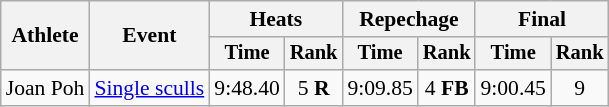<table class=wikitable style=font-size:90%;text-align:center>
<tr>
<th rowspan=2>Athlete</th>
<th rowspan=2>Event</th>
<th colspan=2>Heats</th>
<th colspan=2>Repechage</th>
<th colspan=2>Final</th>
</tr>
<tr style="font-size:95%">
<th>Time</th>
<th>Rank</th>
<th>Time</th>
<th>Rank</th>
<th>Time</th>
<th>Rank</th>
</tr>
<tr>
<td align=left>Joan Poh</td>
<td align=left><a href='#'>Single sculls</a></td>
<td>9:48.40</td>
<td>5 <strong>R</strong></td>
<td>9:09.85</td>
<td>4 <strong>FB</strong></td>
<td>9:00.45</td>
<td>9</td>
</tr>
</table>
